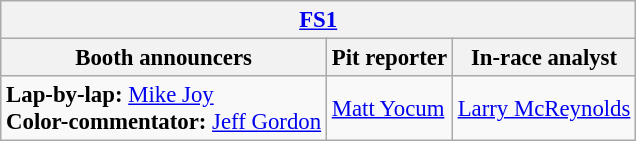<table class="wikitable" style="font-size: 95%">
<tr>
<th colspan="3"><a href='#'>FS1</a></th>
</tr>
<tr>
<th>Booth announcers</th>
<th>Pit reporter</th>
<th>In-race analyst</th>
</tr>
<tr>
<td><strong>Lap-by-lap:</strong> <a href='#'>Mike Joy</a><br><strong>Color-commentator:</strong> <a href='#'>Jeff Gordon</a></td>
<td><a href='#'>Matt Yocum</a></td>
<td><a href='#'>Larry McReynolds</a></td>
</tr>
</table>
